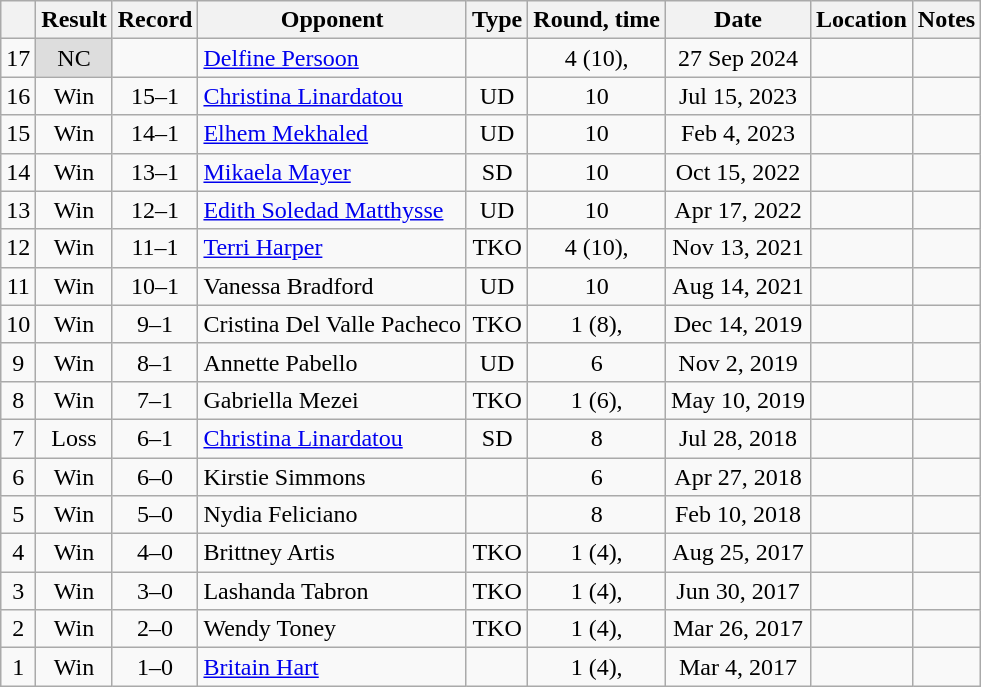<table class="wikitable" style="text-align:center">
<tr>
<th></th>
<th>Result</th>
<th>Record</th>
<th>Opponent</th>
<th>Type</th>
<th>Round, time</th>
<th>Date</th>
<th>Location</th>
<th>Notes</th>
</tr>
<tr>
<td>17</td>
<td style="background:#DDD">NC</td>
<td></td>
<td style="text-align:left;"><a href='#'>Delfine Persoon</a></td>
<td></td>
<td>4 (10), </td>
<td>27 Sep 2024</td>
<td style="text-align:left;"></td>
<td align=left></td>
</tr>
<tr>
<td>16</td>
<td>Win</td>
<td>15–1</td>
<td align=left><a href='#'>Christina Linardatou</a></td>
<td>UD</td>
<td>10</td>
<td>Jul 15, 2023</td>
<td align=left></td>
<td align=left></td>
</tr>
<tr>
<td>15</td>
<td>Win</td>
<td>14–1</td>
<td align=left><a href='#'>Elhem Mekhaled</a></td>
<td>UD</td>
<td>10</td>
<td>Feb 4, 2023</td>
<td align=left></td>
<td align=left></td>
</tr>
<tr>
<td>14</td>
<td>Win</td>
<td>13–1</td>
<td align=left><a href='#'>Mikaela Mayer</a></td>
<td>SD</td>
<td>10</td>
<td>Oct 15, 2022</td>
<td align=left></td>
<td align=left></td>
</tr>
<tr>
<td>13</td>
<td>Win</td>
<td>12–1</td>
<td align=left><a href='#'>Edith Soledad Matthysse</a></td>
<td>UD</td>
<td>10</td>
<td>Apr 17, 2022</td>
<td align=left></td>
<td align=left></td>
</tr>
<tr>
<td>12</td>
<td>Win</td>
<td>11–1</td>
<td align=left><a href='#'>Terri Harper</a></td>
<td>TKO</td>
<td>4 (10), </td>
<td>Nov 13, 2021</td>
<td align=left></td>
<td align=left></td>
</tr>
<tr>
<td>11</td>
<td>Win</td>
<td>10–1</td>
<td align=left>Vanessa Bradford</td>
<td>UD</td>
<td>10</td>
<td>Aug 14, 2021</td>
<td align=left></td>
<td align=left></td>
</tr>
<tr>
<td>10</td>
<td>Win</td>
<td>9–1</td>
<td align=left>Cristina Del Valle Pacheco</td>
<td>TKO</td>
<td>1 (8), </td>
<td>Dec 14, 2019</td>
<td align=left></td>
<td align=left></td>
</tr>
<tr>
<td>9</td>
<td>Win</td>
<td>8–1</td>
<td align=left>Annette Pabello</td>
<td>UD</td>
<td>6</td>
<td>Nov 2, 2019</td>
<td align=left></td>
<td align=left></td>
</tr>
<tr>
<td>8</td>
<td>Win</td>
<td>7–1</td>
<td align=left>Gabriella Mezei</td>
<td>TKO</td>
<td>1 (6), </td>
<td>May 10, 2019</td>
<td align=left></td>
<td align=left></td>
</tr>
<tr>
<td>7</td>
<td>Loss</td>
<td>6–1</td>
<td align=left><a href='#'>Christina Linardatou</a></td>
<td>SD</td>
<td>8</td>
<td>Jul 28, 2018</td>
<td align=left></td>
<td align=left></td>
</tr>
<tr>
<td>6</td>
<td>Win</td>
<td>6–0</td>
<td align=left>Kirstie Simmons</td>
<td></td>
<td>6</td>
<td>Apr 27, 2018</td>
<td align=left></td>
<td align=left></td>
</tr>
<tr>
<td>5</td>
<td>Win</td>
<td>5–0</td>
<td align=left>Nydia Feliciano</td>
<td></td>
<td>8</td>
<td>Feb 10, 2018</td>
<td align=left></td>
<td align=left></td>
</tr>
<tr>
<td>4</td>
<td>Win</td>
<td>4–0</td>
<td align=left>Brittney Artis</td>
<td>TKO</td>
<td>1 (4), </td>
<td>Aug 25, 2017</td>
<td align=left></td>
<td align=left></td>
</tr>
<tr>
<td>3</td>
<td>Win</td>
<td>3–0</td>
<td align=left>Lashanda Tabron</td>
<td>TKO</td>
<td>1 (4), </td>
<td>Jun 30, 2017</td>
<td align=left></td>
<td align=left></td>
</tr>
<tr>
<td>2</td>
<td>Win</td>
<td>2–0</td>
<td align=left>Wendy Toney</td>
<td>TKO</td>
<td>1 (4), </td>
<td>Mar 26, 2017</td>
<td align=left></td>
<td align=left></td>
</tr>
<tr>
<td>1</td>
<td>Win</td>
<td>1–0</td>
<td align=left><a href='#'>Britain Hart</a></td>
<td></td>
<td>1 (4), </td>
<td>Mar 4, 2017</td>
<td align=left></td>
<td align=left></td>
</tr>
</table>
